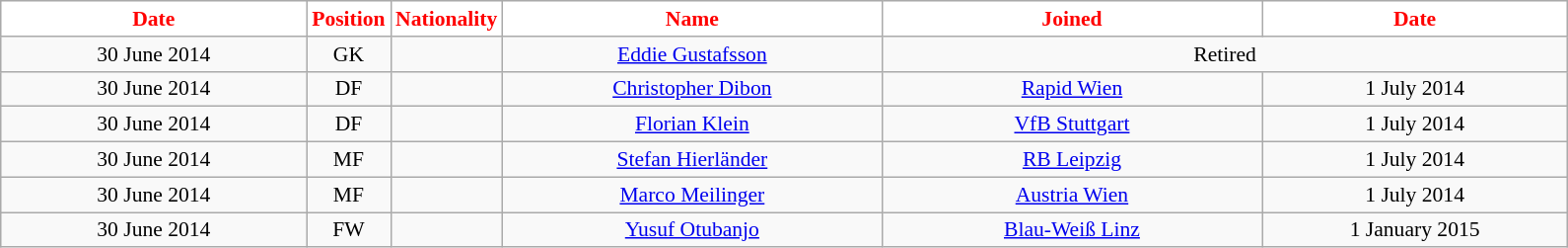<table class="wikitable"  style="text-align:center; font-size:90%; ">
<tr>
<th style="background:#FFFFFF; color:#FF0000; width:200px;">Date</th>
<th style="background:#FFFFFF; color:#FF0000; width:50px;">Position</th>
<th style="background:#FFFFFF; color:#FF0000; width:50px;">Nationality</th>
<th style="background:#FFFFFF; color:#FF0000; width:250px;">Name</th>
<th style="background:#FFFFFF; color:#FF0000; width:250px;">Joined</th>
<th style="background:#FFFFFF; color:#FF0000; width:200px;">Date</th>
</tr>
<tr>
<td>30 June 2014</td>
<td>GK</td>
<td></td>
<td><a href='#'>Eddie Gustafsson</a></td>
<td colspan="2">Retired</td>
</tr>
<tr>
<td>30 June 2014</td>
<td>DF</td>
<td></td>
<td><a href='#'>Christopher Dibon</a></td>
<td><a href='#'>Rapid Wien</a></td>
<td>1 July 2014</td>
</tr>
<tr>
<td>30 June 2014</td>
<td>DF</td>
<td></td>
<td><a href='#'>Florian Klein</a></td>
<td><a href='#'>VfB Stuttgart</a></td>
<td>1 July 2014</td>
</tr>
<tr>
<td>30 June 2014</td>
<td>MF</td>
<td></td>
<td><a href='#'>Stefan Hierländer</a></td>
<td><a href='#'>RB Leipzig</a></td>
<td>1 July 2014</td>
</tr>
<tr>
<td>30 June 2014</td>
<td>MF</td>
<td></td>
<td><a href='#'>Marco Meilinger</a></td>
<td><a href='#'>Austria Wien</a></td>
<td>1 July 2014</td>
</tr>
<tr>
<td>30 June 2014</td>
<td>FW</td>
<td></td>
<td><a href='#'>Yusuf Otubanjo</a></td>
<td><a href='#'>Blau-Weiß Linz</a></td>
<td>1 January 2015</td>
</tr>
</table>
